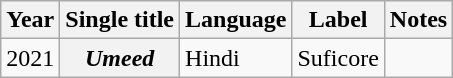<table class="wikitable sortable">
<tr>
<th>Year</th>
<th>Single title</th>
<th>Language</th>
<th>Label</th>
<th>Notes</th>
</tr>
<tr>
<td>2021</td>
<th scope="row"><em>Umeed</em></th>
<td>Hindi</td>
<td>Suficore</td>
<td></td>
</tr>
</table>
